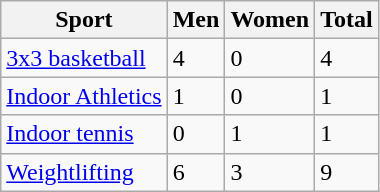<table class="wikitable sortable">
<tr>
<th>Sport</th>
<th>Men</th>
<th>Women</th>
<th>Total</th>
</tr>
<tr>
<td><a href='#'>3x3 basketball</a></td>
<td>4</td>
<td>0</td>
<td>4</td>
</tr>
<tr>
<td><a href='#'>Indoor Athletics</a></td>
<td>1</td>
<td>0</td>
<td>1</td>
</tr>
<tr>
<td><a href='#'>Indoor tennis</a></td>
<td>0</td>
<td>1</td>
<td>1</td>
</tr>
<tr>
<td><a href='#'>Weightlifting</a></td>
<td>6</td>
<td>3</td>
<td>9</td>
</tr>
</table>
